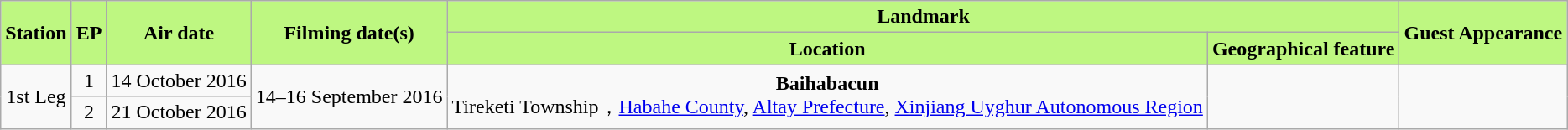<table class=wikitable>
<tr style="background:#BEF781; color:black; text-align:center;">
<td rowspan=2><strong>Station</strong></td>
<td rowspan=2><strong>EP</strong></td>
<td rowspan=2><strong>Air date</strong></td>
<td rowspan=2><strong>Filming date(s)</strong></td>
<td width="180" colspan=2><strong>Landmark</strong></td>
<td rowspan=2><strong>Guest Appearance</strong></td>
</tr>
<tr style="background:#BEF781; color:black; text-align:center;">
<td><strong>Location</strong></td>
<td><strong>Geographical feature</strong></td>
</tr>
<tr align=center>
<td rowspan=2>1st Leg</td>
<td>1</td>
<td>14 October 2016</td>
<td rowspan=2>14–16 September 2016</td>
<td rowspan=2><strong>Baihabacun</strong><br>Tireketi Township，<a href='#'>Habahe County</a>, <a href='#'>Altay Prefecture</a>, <a href='#'>Xinjiang Uyghur Autonomous Region</a><br></td>
<td rowspan=2></td>
<td rowspan=2></td>
</tr>
<tr align=center>
<td>2</td>
<td>21 October 2016</td>
</tr>
</table>
